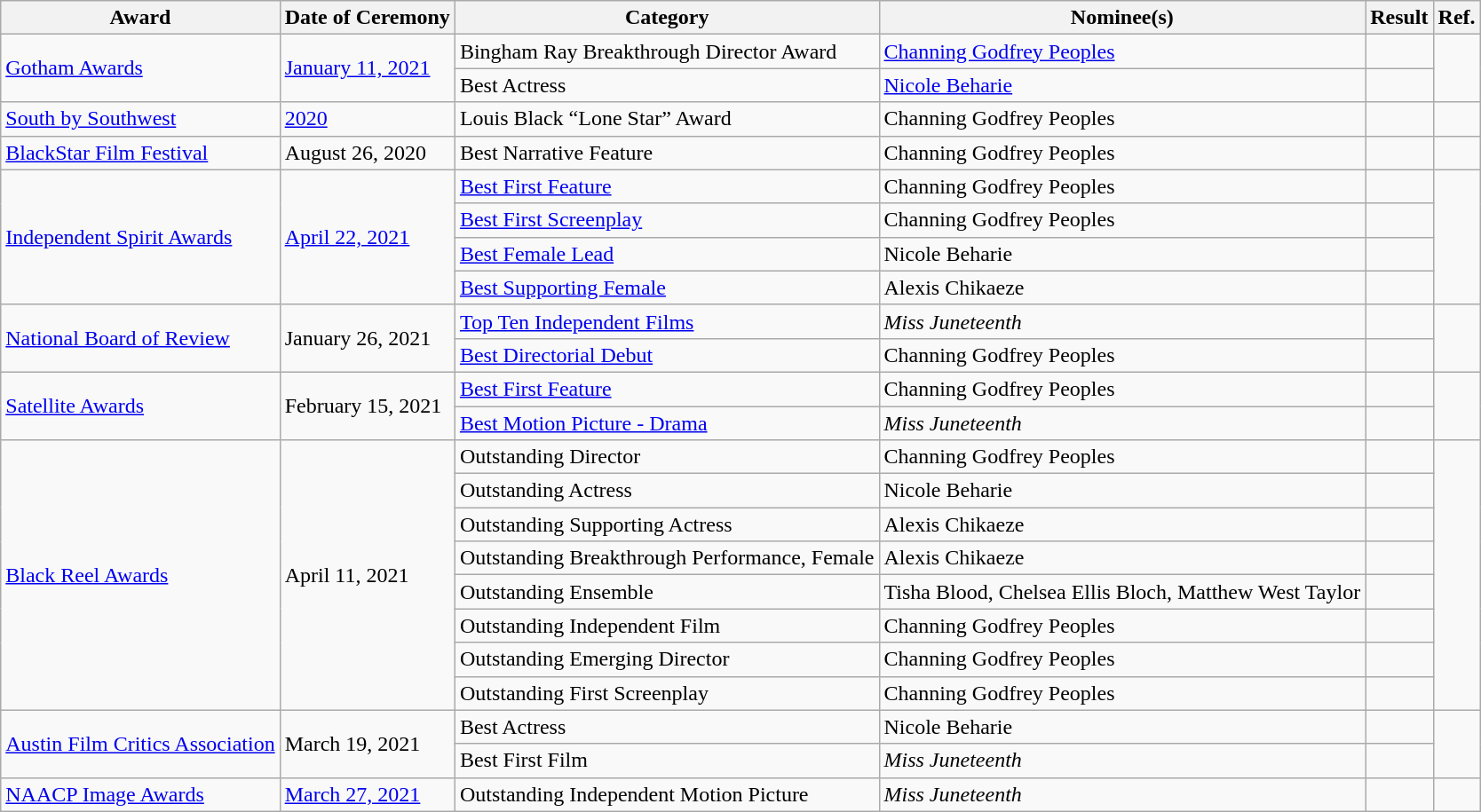<table class="wikitable sortable">
<tr>
<th>Award</th>
<th>Date of Ceremony</th>
<th>Category</th>
<th>Nominee(s)</th>
<th>Result</th>
<th>Ref.</th>
</tr>
<tr>
<td rowspan="2"><a href='#'>Gotham Awards</a></td>
<td rowspan="2"><a href='#'>January 11, 2021</a></td>
<td>Bingham Ray Breakthrough Director Award</td>
<td><a href='#'>Channing Godfrey Peoples</a></td>
<td></td>
<td rowspan="2"></td>
</tr>
<tr>
<td>Best Actress</td>
<td><a href='#'>Nicole Beharie</a></td>
<td></td>
</tr>
<tr>
<td><a href='#'>South by Southwest</a></td>
<td><a href='#'>2020</a></td>
<td>Louis Black “Lone Star” Award</td>
<td>Channing Godfrey Peoples</td>
<td></td>
<td></td>
</tr>
<tr>
<td><a href='#'>BlackStar Film Festival</a></td>
<td>August 26, 2020</td>
<td>Best Narrative Feature</td>
<td>Channing Godfrey Peoples</td>
<td></td>
<td></td>
</tr>
<tr>
<td rowspan="4"><a href='#'>Independent Spirit Awards</a></td>
<td rowspan="4"><a href='#'>April 22, 2021</a></td>
<td><a href='#'>Best First Feature</a></td>
<td>Channing Godfrey Peoples</td>
<td></td>
<td rowspan="4"></td>
</tr>
<tr>
<td><a href='#'>Best First Screenplay</a></td>
<td>Channing Godfrey Peoples</td>
<td></td>
</tr>
<tr>
<td><a href='#'>Best Female Lead</a></td>
<td>Nicole Beharie</td>
<td></td>
</tr>
<tr>
<td><a href='#'>Best Supporting Female</a></td>
<td>Alexis Chikaeze</td>
<td></td>
</tr>
<tr>
<td rowspan="2"><a href='#'>National Board of Review</a></td>
<td rowspan="2">January 26, 2021</td>
<td><a href='#'>Top Ten Independent Films</a></td>
<td><em>Miss Juneteenth</em></td>
<td></td>
<td rowspan="2"></td>
</tr>
<tr>
<td><a href='#'>Best Directorial Debut</a></td>
<td>Channing Godfrey Peoples</td>
<td></td>
</tr>
<tr>
<td rowspan="2"><a href='#'>Satellite Awards</a></td>
<td rowspan="2">February 15, 2021</td>
<td><a href='#'>Best First Feature</a></td>
<td>Channing Godfrey Peoples</td>
<td></td>
<td rowspan="2"></td>
</tr>
<tr>
<td><a href='#'>Best Motion Picture - Drama</a></td>
<td><em>Miss Juneteenth</em></td>
<td></td>
</tr>
<tr>
<td rowspan="8"><a href='#'>Black Reel Awards</a></td>
<td rowspan="8">April 11, 2021</td>
<td>Outstanding Director</td>
<td>Channing Godfrey Peoples</td>
<td></td>
<td rowspan="8"></td>
</tr>
<tr>
<td>Outstanding Actress</td>
<td>Nicole Beharie</td>
<td></td>
</tr>
<tr>
<td>Outstanding Supporting Actress</td>
<td>Alexis Chikaeze</td>
<td></td>
</tr>
<tr>
<td>Outstanding Breakthrough Performance, Female</td>
<td>Alexis Chikaeze</td>
<td></td>
</tr>
<tr>
<td>Outstanding Ensemble</td>
<td>Tisha Blood, Chelsea Ellis Bloch, Matthew West Taylor</td>
<td></td>
</tr>
<tr>
<td>Outstanding Independent Film</td>
<td>Channing Godfrey Peoples</td>
<td></td>
</tr>
<tr>
<td>Outstanding Emerging Director</td>
<td>Channing Godfrey Peoples</td>
<td></td>
</tr>
<tr>
<td>Outstanding First Screenplay</td>
<td>Channing Godfrey Peoples</td>
<td></td>
</tr>
<tr>
<td rowspan=2><a href='#'>Austin Film Critics Association</a></td>
<td rowspan=2>March 19, 2021</td>
<td>Best Actress</td>
<td>Nicole Beharie</td>
<td></td>
<td rowspan=2></td>
</tr>
<tr>
<td>Best First Film</td>
<td><em>Miss Juneteenth</em></td>
<td></td>
</tr>
<tr>
<td><a href='#'>NAACP Image Awards</a></td>
<td><a href='#'>March 27, 2021</a></td>
<td>Outstanding Independent Motion Picture</td>
<td><em>Miss Juneteenth</em></td>
<td></td>
<td></td>
</tr>
</table>
